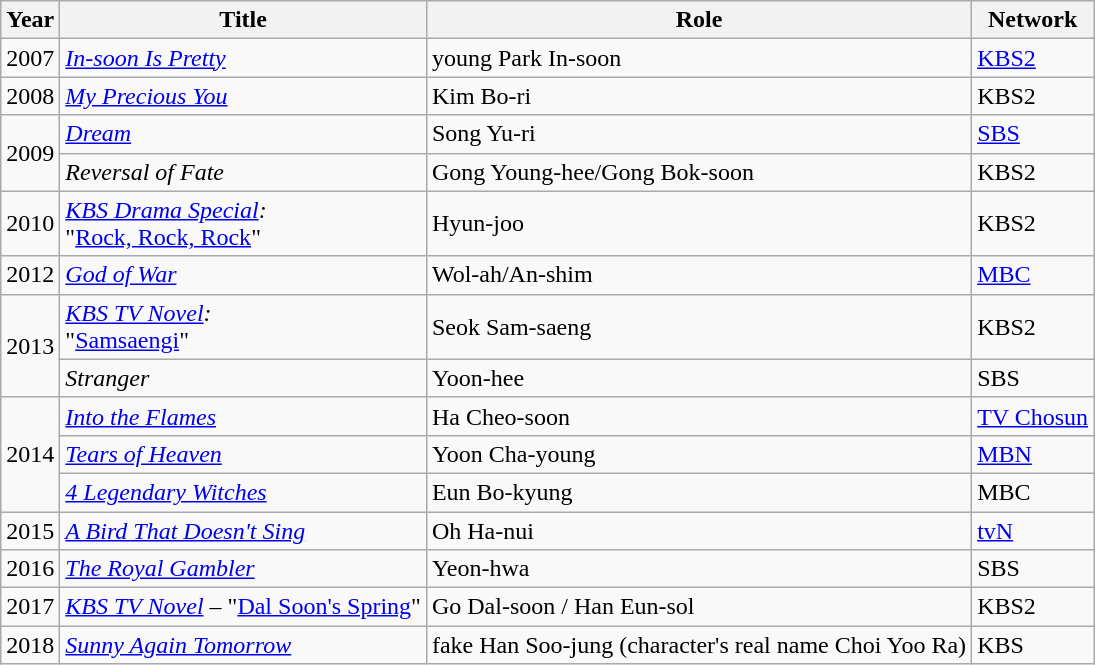<table class="wikitable sortable">
<tr>
<th>Year</th>
<th>Title</th>
<th>Role</th>
<th>Network</th>
</tr>
<tr>
<td>2007</td>
<td><em><a href='#'>In-soon Is Pretty</a></em></td>
<td>young Park In-soon</td>
<td><a href='#'>KBS2</a></td>
</tr>
<tr>
<td>2008</td>
<td><em><a href='#'>My Precious You</a></em></td>
<td>Kim Bo-ri</td>
<td>KBS2</td>
</tr>
<tr>
<td rowspan=2>2009</td>
<td><em><a href='#'>Dream</a></em></td>
<td>Song Yu-ri</td>
<td><a href='#'>SBS</a></td>
</tr>
<tr>
<td><em>Reversal of Fate</em></td>
<td>Gong Young-hee/Gong Bok-soon</td>
<td>KBS2</td>
</tr>
<tr>
<td>2010</td>
<td><em><a href='#'>KBS Drama Special</a>:</em><br>"<a href='#'>Rock, Rock, Rock</a>"</td>
<td>Hyun-joo</td>
<td>KBS2</td>
</tr>
<tr>
<td>2012</td>
<td><em><a href='#'>God of War</a></em></td>
<td>Wol-ah/An-shim</td>
<td><a href='#'>MBC</a></td>
</tr>
<tr>
<td rowspan=2>2013</td>
<td><em><a href='#'>KBS TV Novel</a>:</em><br>"<a href='#'>Samsaengi</a>"</td>
<td>Seok Sam-saeng</td>
<td>KBS2</td>
</tr>
<tr>
<td><em>Stranger</em></td>
<td>Yoon-hee</td>
<td>SBS</td>
</tr>
<tr>
<td rowspan=3>2014</td>
<td><em><a href='#'>Into the Flames</a></em></td>
<td>Ha Cheo-soon</td>
<td><a href='#'>TV Chosun</a></td>
</tr>
<tr>
<td><em><a href='#'>Tears of Heaven</a></em></td>
<td>Yoon Cha-young</td>
<td><a href='#'>MBN</a></td>
</tr>
<tr>
<td><em><a href='#'>4 Legendary Witches</a></em></td>
<td>Eun Bo-kyung</td>
<td>MBC</td>
</tr>
<tr>
<td>2015</td>
<td><em><a href='#'>A Bird That Doesn't Sing</a></em></td>
<td>Oh Ha-nui</td>
<td><a href='#'>tvN</a></td>
</tr>
<tr>
<td>2016</td>
<td><em><a href='#'>The Royal Gambler</a></em></td>
<td>Yeon-hwa</td>
<td>SBS</td>
</tr>
<tr>
<td>2017</td>
<td><em><a href='#'>KBS TV Novel</a></em> – "<a href='#'>Dal Soon's Spring</a>"</td>
<td>Go Dal-soon / Han Eun-sol</td>
<td>KBS2</td>
</tr>
<tr>
<td>2018</td>
<td><em><a href='#'>Sunny Again Tomorrow</a></em></td>
<td>fake Han Soo-jung (character's real name Choi Yoo Ra)</td>
<td>KBS</td>
</tr>
</table>
